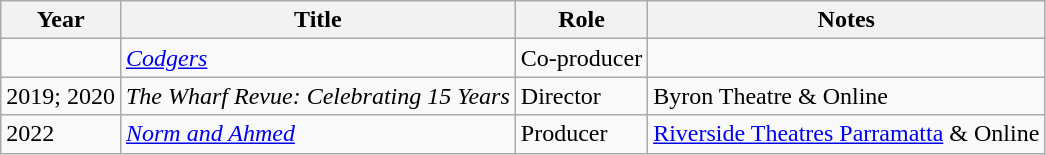<table class="wikitable sortable">
<tr>
<th>Year</th>
<th>Title</th>
<th>Role</th>
<th class="unsortable">Notes</th>
</tr>
<tr>
<td></td>
<td><em><a href='#'>Codgers</a></em></td>
<td>Co-producer</td>
<td></td>
</tr>
<tr>
<td>2019; 2020</td>
<td><em>The Wharf Revue: Celebrating 15 Years</em></td>
<td>Director</td>
<td>Byron Theatre & Online</td>
</tr>
<tr>
<td>2022</td>
<td><em><a href='#'>Norm and Ahmed</a></em></td>
<td>Producer</td>
<td><a href='#'>Riverside Theatres Parramatta</a> & Online</td>
</tr>
</table>
